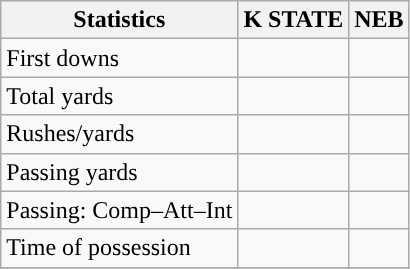<table class="wikitable" style="float: left;">
<tr>
<th>Statistics</th>
<th>K STATE</th>
<th>NEB</th>
</tr>
<tr>
<td>First downs</td>
<td></td>
<td></td>
</tr>
<tr>
<td>Total yards</td>
<td></td>
<td></td>
</tr>
<tr>
<td>Rushes/yards</td>
<td></td>
<td></td>
</tr>
<tr>
<td>Passing yards</td>
<td></td>
<td></td>
</tr>
<tr>
<td>Passing: Comp–Att–Int</td>
<td></td>
<td></td>
</tr>
<tr>
<td>Time of possession</td>
<td></td>
<td></td>
</tr>
<tr>
</tr>
</table>
